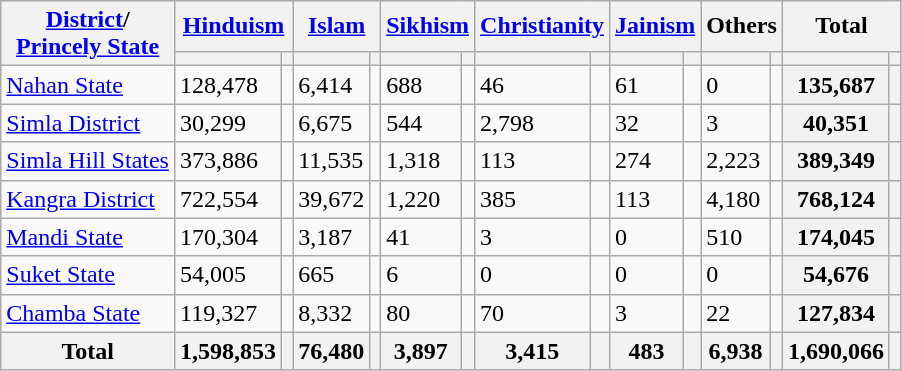<table class="wikitable sortable">
<tr>
<th rowspan="2"><a href='#'>District</a>/<br><a href='#'>Princely State</a></th>
<th colspan="2"><a href='#'>Hinduism</a> </th>
<th colspan="2"><a href='#'>Islam</a> </th>
<th colspan="2"><a href='#'>Sikhism</a> </th>
<th colspan="2"><a href='#'>Christianity</a> </th>
<th colspan="2"><a href='#'>Jainism</a> </th>
<th colspan="2">Others</th>
<th colspan="2">Total</th>
</tr>
<tr>
<th><a href='#'></a></th>
<th></th>
<th></th>
<th></th>
<th></th>
<th></th>
<th></th>
<th></th>
<th></th>
<th></th>
<th></th>
<th></th>
<th></th>
<th></th>
</tr>
<tr>
<td><a href='#'>Nahan State</a></td>
<td>128,478</td>
<td></td>
<td>6,414</td>
<td></td>
<td>688</td>
<td></td>
<td>46</td>
<td></td>
<td>61</td>
<td></td>
<td>0</td>
<td></td>
<th>135,687</th>
<th></th>
</tr>
<tr>
<td><a href='#'>Simla District</a></td>
<td>30,299</td>
<td></td>
<td>6,675</td>
<td></td>
<td>544</td>
<td></td>
<td>2,798</td>
<td></td>
<td>32</td>
<td></td>
<td>3</td>
<td></td>
<th>40,351</th>
<th></th>
</tr>
<tr>
<td><a href='#'>Simla Hill States</a></td>
<td>373,886</td>
<td></td>
<td>11,535</td>
<td></td>
<td>1,318</td>
<td></td>
<td>113</td>
<td></td>
<td>274</td>
<td></td>
<td>2,223</td>
<td></td>
<th>389,349</th>
<th></th>
</tr>
<tr>
<td><a href='#'>Kangra District</a></td>
<td>722,554</td>
<td></td>
<td>39,672</td>
<td></td>
<td>1,220</td>
<td></td>
<td>385</td>
<td></td>
<td>113</td>
<td></td>
<td>4,180</td>
<td></td>
<th>768,124</th>
<th></th>
</tr>
<tr>
<td><a href='#'>Mandi State</a></td>
<td>170,304</td>
<td></td>
<td>3,187</td>
<td></td>
<td>41</td>
<td></td>
<td>3</td>
<td></td>
<td>0</td>
<td></td>
<td>510</td>
<td></td>
<th>174,045</th>
<th></th>
</tr>
<tr>
<td><a href='#'>Suket State</a></td>
<td>54,005</td>
<td></td>
<td>665</td>
<td></td>
<td>6</td>
<td></td>
<td>0</td>
<td></td>
<td>0</td>
<td></td>
<td>0</td>
<td></td>
<th>54,676</th>
<th></th>
</tr>
<tr>
<td><a href='#'>Chamba State</a></td>
<td>119,327</td>
<td></td>
<td>8,332</td>
<td></td>
<td>80</td>
<td></td>
<td>70</td>
<td></td>
<td>3</td>
<td></td>
<td>22</td>
<td></td>
<th>127,834</th>
<th></th>
</tr>
<tr>
<th>Total</th>
<th>1,598,853</th>
<th></th>
<th>76,480</th>
<th></th>
<th>3,897</th>
<th></th>
<th>3,415</th>
<th></th>
<th>483</th>
<th></th>
<th>6,938</th>
<th></th>
<th>1,690,066</th>
<th></th>
</tr>
</table>
